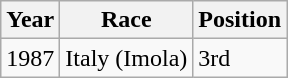<table class="wikitable" border="1">
<tr>
<th>Year</th>
<th>Race</th>
<th>Position</th>
</tr>
<tr>
<td>1987</td>
<td>Italy (Imola)</td>
<td>3rd</td>
</tr>
</table>
